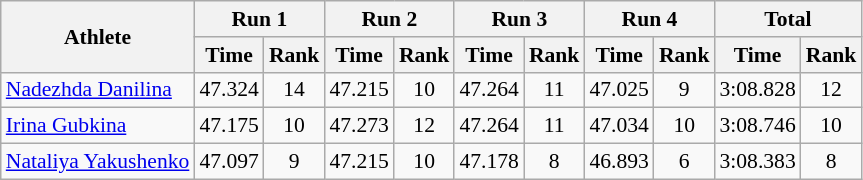<table class="wikitable" border="1" style="font-size:90%">
<tr>
<th rowspan="2">Athlete</th>
<th colspan="2">Run 1</th>
<th colspan="2">Run 2</th>
<th colspan="2">Run 3</th>
<th colspan="2">Run 4</th>
<th colspan="2">Total</th>
</tr>
<tr>
<th>Time</th>
<th>Rank</th>
<th>Time</th>
<th>Rank</th>
<th>Time</th>
<th>Rank</th>
<th>Time</th>
<th>Rank</th>
<th>Time</th>
<th>Rank</th>
</tr>
<tr>
<td> <a href='#'>Nadezhda Danilina</a></td>
<td align="center">47.324</td>
<td align="center">14</td>
<td align="center">47.215</td>
<td align="center">10</td>
<td align="center">47.264</td>
<td align="center">11</td>
<td align="center">47.025</td>
<td align="center">9</td>
<td align="center">3:08.828</td>
<td align="center">12</td>
</tr>
<tr>
<td> <a href='#'>Irina Gubkina</a></td>
<td align="center">47.175</td>
<td align="center">10</td>
<td align="center">47.273</td>
<td align="center">12</td>
<td align="center">47.264</td>
<td align="center">11</td>
<td align="center">47.034</td>
<td align="center">10</td>
<td align="center">3:08.746</td>
<td align="center">10</td>
</tr>
<tr>
<td> <a href='#'>Nataliya Yakushenko</a></td>
<td align="center">47.097</td>
<td align="center">9</td>
<td align="center">47.215</td>
<td align="center">10</td>
<td align="center">47.178</td>
<td align="center">8</td>
<td align="center">46.893</td>
<td align="center">6</td>
<td align="center">3:08.383</td>
<td align="center">8</td>
</tr>
</table>
